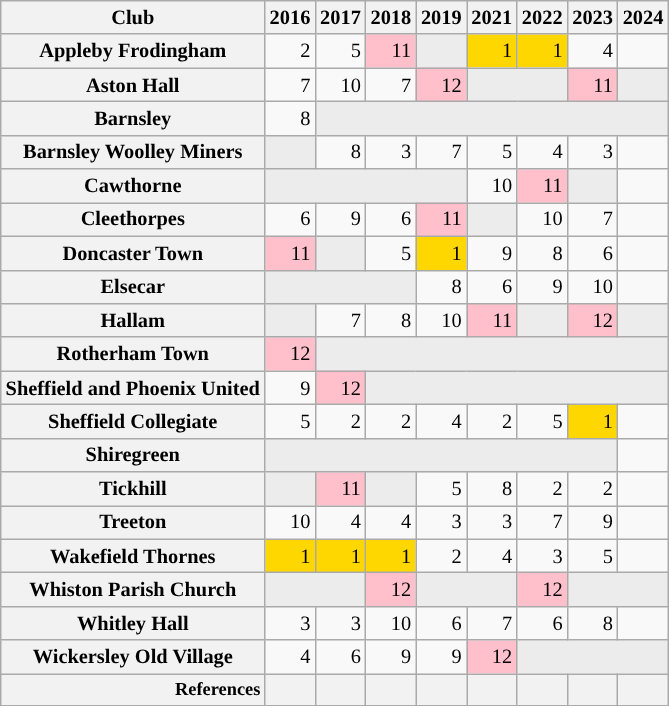<table class="wikitable plainrowheaders" style="font-size:85%; text-align: right;">
<tr>
<th scope="col">Club</th>
<th scope="col">2016</th>
<th scope="col">2017</th>
<th scope="col">2018</th>
<th scope="col">2019</th>
<th scope="col">2021</th>
<th scope="col">2022</th>
<th scope="col">2023</th>
<th scope="col">2024</th>
</tr>
<tr>
<th scope="row">Appleby Frodingham</th>
<td>2</td>
<td>5</td>
<td bgcolor="pink">11</td>
<td bgcolor="#ececec"></td>
<td bgcolor="gold">1</td>
<td bgcolor="gold">1</td>
<td>4</td>
<td></td>
</tr>
<tr>
<th scope="row">Aston Hall</th>
<td>7</td>
<td>10</td>
<td>7</td>
<td bgcolor="pink">12</td>
<td bgcolor="#ececec" colspan="2"></td>
<td bgcolor="pink">11</td>
<td bgcolor="#ececec"></td>
</tr>
<tr>
<th scope="row">Barnsley </th>
<td>8</td>
<td bgcolor="#ececec" colspan="7"></td>
</tr>
<tr>
<th scope="row">Barnsley Woolley Miners </th>
<td bgcolor="#ececec"></td>
<td>8</td>
<td>3</td>
<td>7</td>
<td>5</td>
<td>4</td>
<td>3</td>
<td></td>
</tr>
<tr>
<th scope="row">Cawthorne</th>
<td bgcolor="#ececec" colspan="4"></td>
<td>10</td>
<td bgcolor="pink">11</td>
<td bgcolor="#ececec" colspan="1"></td>
<td></td>
</tr>
<tr>
<th scope="row">Cleethorpes</th>
<td>6</td>
<td>9</td>
<td>6</td>
<td bgcolor="pink">11</td>
<td bgcolor="#ececec" colspan="1"></td>
<td>10</td>
<td>7</td>
<td></td>
</tr>
<tr>
<th scope="row">Doncaster Town</th>
<td bgcolor="pink">11</td>
<td bgcolor="#ececec"></td>
<td>5</td>
<td bgcolor="gold">1</td>
<td>9</td>
<td>8</td>
<td>6</td>
<td></td>
</tr>
<tr>
<th scope="row">Elsecar</th>
<td bgcolor="#ececec" colspan="3"></td>
<td>8</td>
<td>6</td>
<td>9</td>
<td>10</td>
<td></td>
</tr>
<tr>
<th scope="row">Hallam</th>
<td bgcolor="#ececec"></td>
<td>7</td>
<td>8</td>
<td>10</td>
<td bgcolor="pink">11</td>
<td bgcolor="#ececec"></td>
<td bgcolor="pink">12</td>
<td bgcolor="#ececec"></td>
</tr>
<tr>
<th scope="row">Rotherham Town</th>
<td bgcolor="pink">12</td>
<td bgcolor="#ececec" colspan="7"></td>
</tr>
<tr>
<th scope="row">Sheffield and Phoenix United</th>
<td>9</td>
<td bgcolor="pink">12</td>
<td bgcolor="#ececec" colspan="6"></td>
</tr>
<tr>
<th scope="row">Sheffield Collegiate</th>
<td>5</td>
<td>2</td>
<td>2</td>
<td>4</td>
<td>2</td>
<td>5</td>
<td bgcolor="gold">1</td>
<td></td>
</tr>
<tr>
<th scope="row">Shiregreen</th>
<td bgcolor="#ececec" colspan="7"></td>
<td></td>
</tr>
<tr>
<th scope="row">Tickhill</th>
<td bgcolor="#ececec"></td>
<td bgcolor="pink">11</td>
<td bgcolor="#ececec"></td>
<td>5</td>
<td>8</td>
<td>2</td>
<td>2</td>
<td></td>
</tr>
<tr>
<th scope="row">Treeton</th>
<td>10</td>
<td>4</td>
<td>4</td>
<td>3</td>
<td>3</td>
<td>7</td>
<td>9</td>
<td></td>
</tr>
<tr>
<th scope="row">Wakefield Thornes</th>
<td bgcolor="gold">1</td>
<td bgcolor="gold">1</td>
<td bgcolor="gold">1</td>
<td>2</td>
<td>4</td>
<td>3</td>
<td>5</td>
<td></td>
</tr>
<tr>
<th scope="row">Whiston Parish Church</th>
<td bgcolor="#ececec" colspan="2"></td>
<td bgcolor="pink">12</td>
<td bgcolor="#ececec" colspan="2"></td>
<td bgcolor="pink">12</td>
<td bgcolor="#ececec" colspan="2"></td>
</tr>
<tr>
<th scope="row">Whitley Hall</th>
<td>3</td>
<td>3</td>
<td>10</td>
<td>6</td>
<td>7</td>
<td>6</td>
<td>8</td>
<td></td>
</tr>
<tr>
<th scope="row">Wickersley Old Village</th>
<td>4</td>
<td>6</td>
<td>9</td>
<td>9</td>
<td bgcolor="pink">12</td>
<td bgcolor="#ececec" colspan="3"></td>
</tr>
<tr style="font-size:90%; text-align:center">
<th scope="row" style="text-align: right">References</th>
<th scope="col"></th>
<th scope="col"></th>
<th scope="col"></th>
<th scope="col"></th>
<th scope="col"></th>
<th scope="col"></th>
<th scope="col"></th>
<th scope="col"></th>
</tr>
</table>
